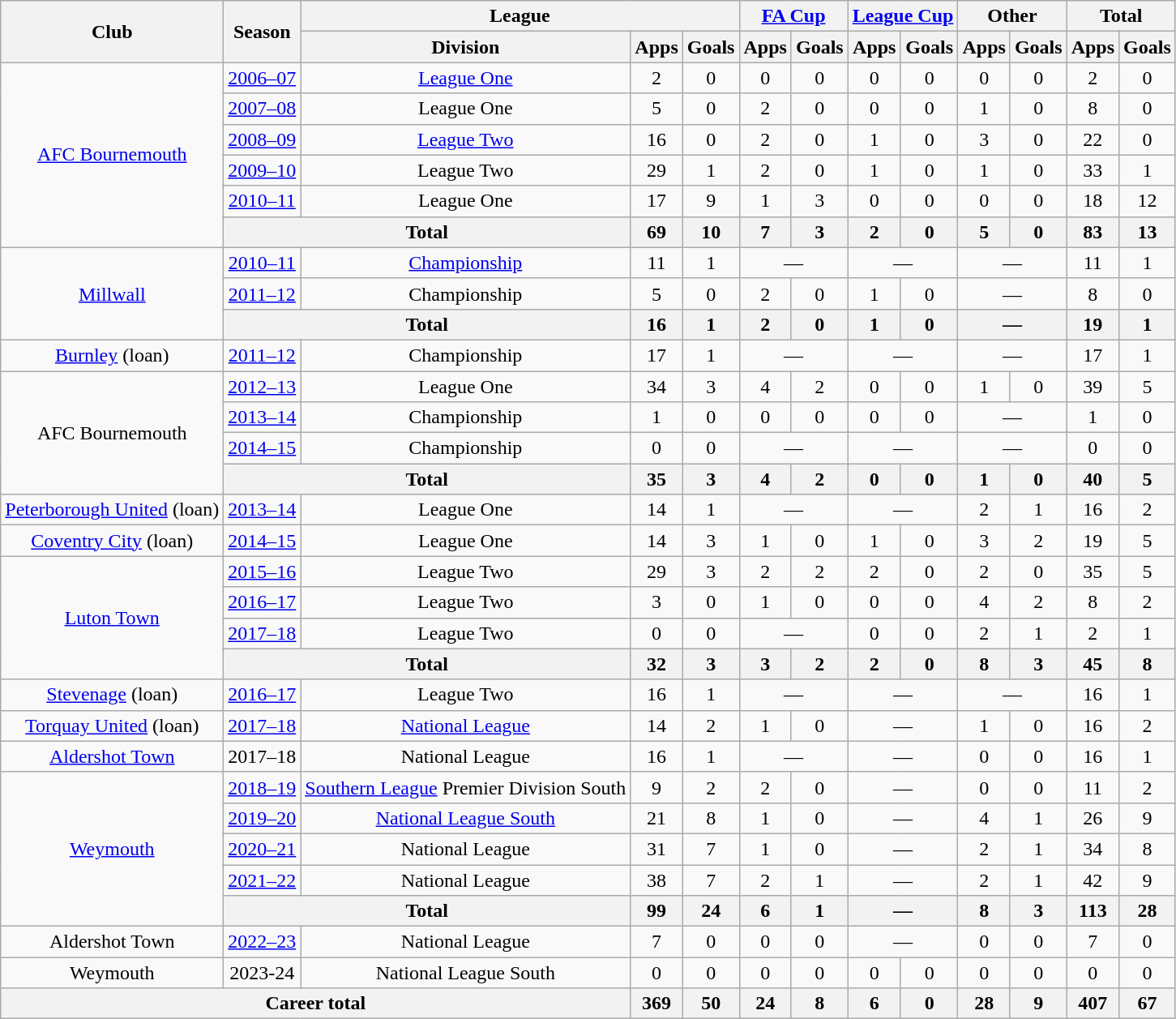<table class=wikitable style=text-align:center>
<tr>
<th rowspan=2>Club</th>
<th rowspan=2>Season</th>
<th colspan=3>League</th>
<th colspan=2><a href='#'>FA Cup</a></th>
<th colspan=2><a href='#'>League Cup</a></th>
<th colspan=2>Other</th>
<th colspan=2>Total</th>
</tr>
<tr>
<th>Division</th>
<th>Apps</th>
<th>Goals</th>
<th>Apps</th>
<th>Goals</th>
<th>Apps</th>
<th>Goals</th>
<th>Apps</th>
<th>Goals</th>
<th>Apps</th>
<th>Goals</th>
</tr>
<tr>
<td rowspan=6><a href='#'>AFC Bournemouth</a></td>
<td><a href='#'>2006–07</a></td>
<td><a href='#'>League One</a></td>
<td>2</td>
<td>0</td>
<td>0</td>
<td>0</td>
<td>0</td>
<td>0</td>
<td>0</td>
<td>0</td>
<td>2</td>
<td>0</td>
</tr>
<tr>
<td><a href='#'>2007–08</a></td>
<td>League One</td>
<td>5</td>
<td>0</td>
<td>2</td>
<td>0</td>
<td>0</td>
<td>0</td>
<td>1</td>
<td>0</td>
<td>8</td>
<td>0</td>
</tr>
<tr>
<td><a href='#'>2008–09</a></td>
<td><a href='#'>League Two</a></td>
<td>16</td>
<td>0</td>
<td>2</td>
<td>0</td>
<td>1</td>
<td>0</td>
<td>3</td>
<td>0</td>
<td>22</td>
<td>0</td>
</tr>
<tr>
<td><a href='#'>2009–10</a></td>
<td>League Two</td>
<td>29</td>
<td>1</td>
<td>2</td>
<td>0</td>
<td>1</td>
<td>0</td>
<td>1</td>
<td>0</td>
<td>33</td>
<td>1</td>
</tr>
<tr>
<td><a href='#'>2010–11</a></td>
<td>League One</td>
<td>17</td>
<td>9</td>
<td>1</td>
<td>3</td>
<td>0</td>
<td>0</td>
<td>0</td>
<td>0</td>
<td>18</td>
<td>12</td>
</tr>
<tr>
<th colspan=2>Total</th>
<th>69</th>
<th>10</th>
<th>7</th>
<th>3</th>
<th>2</th>
<th>0</th>
<th>5</th>
<th>0</th>
<th>83</th>
<th>13</th>
</tr>
<tr>
<td rowspan=3><a href='#'>Millwall</a></td>
<td><a href='#'>2010–11</a></td>
<td><a href='#'>Championship</a></td>
<td>11</td>
<td>1</td>
<td colspan=2>—</td>
<td colspan=2>—</td>
<td colspan=2>—</td>
<td>11</td>
<td>1</td>
</tr>
<tr>
<td><a href='#'>2011–12</a></td>
<td>Championship</td>
<td>5</td>
<td>0</td>
<td>2</td>
<td>0</td>
<td>1</td>
<td>0</td>
<td colspan=2>—</td>
<td>8</td>
<td>0</td>
</tr>
<tr>
<th colspan=2>Total</th>
<th>16</th>
<th>1</th>
<th>2</th>
<th>0</th>
<th>1</th>
<th>0</th>
<th colspan=2>—</th>
<th>19</th>
<th>1</th>
</tr>
<tr>
<td><a href='#'>Burnley</a> (loan)</td>
<td><a href='#'>2011–12</a></td>
<td>Championship</td>
<td>17</td>
<td>1</td>
<td colspan=2>—</td>
<td colspan=2>—</td>
<td colspan=2>—</td>
<td>17</td>
<td>1</td>
</tr>
<tr>
<td rowspan=4>AFC Bournemouth</td>
<td><a href='#'>2012–13</a></td>
<td>League One</td>
<td>34</td>
<td>3</td>
<td>4</td>
<td>2</td>
<td>0</td>
<td>0</td>
<td>1</td>
<td>0</td>
<td>39</td>
<td>5</td>
</tr>
<tr>
<td><a href='#'>2013–14</a></td>
<td>Championship</td>
<td>1</td>
<td>0</td>
<td>0</td>
<td>0</td>
<td>0</td>
<td>0</td>
<td colspan=2>—</td>
<td>1</td>
<td>0</td>
</tr>
<tr>
<td><a href='#'>2014–15</a></td>
<td>Championship</td>
<td>0</td>
<td>0</td>
<td colspan=2>—</td>
<td colspan=2>—</td>
<td colspan=2>—</td>
<td>0</td>
<td>0</td>
</tr>
<tr>
<th colspan=2>Total</th>
<th>35</th>
<th>3</th>
<th>4</th>
<th>2</th>
<th>0</th>
<th>0</th>
<th>1</th>
<th>0</th>
<th>40</th>
<th>5</th>
</tr>
<tr>
<td><a href='#'>Peterborough United</a> (loan)</td>
<td><a href='#'>2013–14</a></td>
<td>League One</td>
<td>14</td>
<td>1</td>
<td colspan=2>—</td>
<td colspan=2>—</td>
<td>2</td>
<td>1</td>
<td>16</td>
<td>2</td>
</tr>
<tr>
<td><a href='#'>Coventry City</a> (loan)</td>
<td><a href='#'>2014–15</a></td>
<td>League One</td>
<td>14</td>
<td>3</td>
<td>1</td>
<td>0</td>
<td>1</td>
<td>0</td>
<td>3</td>
<td>2</td>
<td>19</td>
<td>5</td>
</tr>
<tr>
<td rowspan=4><a href='#'>Luton Town</a></td>
<td><a href='#'>2015–16</a></td>
<td>League Two</td>
<td>29</td>
<td>3</td>
<td>2</td>
<td>2</td>
<td>2</td>
<td>0</td>
<td>2</td>
<td>0</td>
<td>35</td>
<td>5</td>
</tr>
<tr>
<td><a href='#'>2016–17</a></td>
<td>League Two</td>
<td>3</td>
<td>0</td>
<td>1</td>
<td>0</td>
<td>0</td>
<td>0</td>
<td>4</td>
<td>2</td>
<td>8</td>
<td>2</td>
</tr>
<tr>
<td><a href='#'>2017–18</a></td>
<td>League Two</td>
<td>0</td>
<td>0</td>
<td colspan=2>—</td>
<td>0</td>
<td>0</td>
<td>2</td>
<td>1</td>
<td>2</td>
<td>1</td>
</tr>
<tr>
<th colspan=2>Total</th>
<th>32</th>
<th>3</th>
<th>3</th>
<th>2</th>
<th>2</th>
<th>0</th>
<th>8</th>
<th>3</th>
<th>45</th>
<th>8</th>
</tr>
<tr>
<td><a href='#'>Stevenage</a> (loan)</td>
<td><a href='#'>2016–17</a></td>
<td>League Two</td>
<td>16</td>
<td>1</td>
<td colspan=2>—</td>
<td colspan=2>—</td>
<td colspan=2>—</td>
<td>16</td>
<td>1</td>
</tr>
<tr>
<td><a href='#'>Torquay United</a> (loan)</td>
<td><a href='#'>2017–18</a></td>
<td><a href='#'>National League</a></td>
<td>14</td>
<td>2</td>
<td>1</td>
<td>0</td>
<td colspan=2>—</td>
<td>1</td>
<td>0</td>
<td>16</td>
<td>2</td>
</tr>
<tr>
<td><a href='#'>Aldershot Town</a></td>
<td>2017–18</td>
<td>National League</td>
<td>16</td>
<td>1</td>
<td colspan=2>—</td>
<td colspan=2>—</td>
<td>0</td>
<td>0</td>
<td>16</td>
<td>1</td>
</tr>
<tr>
<td rowspan=5><a href='#'>Weymouth</a></td>
<td><a href='#'>2018–19</a></td>
<td><a href='#'>Southern League</a> Premier Division South</td>
<td>9</td>
<td>2</td>
<td>2</td>
<td>0</td>
<td colspan=2>—</td>
<td>0</td>
<td>0</td>
<td>11</td>
<td>2</td>
</tr>
<tr>
<td><a href='#'>2019–20</a></td>
<td><a href='#'>National League South</a></td>
<td>21</td>
<td>8</td>
<td>1</td>
<td>0</td>
<td colspan=2>—</td>
<td>4</td>
<td>1</td>
<td>26</td>
<td>9</td>
</tr>
<tr>
<td><a href='#'>2020–21</a></td>
<td>National League</td>
<td>31</td>
<td>7</td>
<td>1</td>
<td>0</td>
<td colspan="2">—</td>
<td>2</td>
<td>1</td>
<td>34</td>
<td>8</td>
</tr>
<tr>
<td><a href='#'>2021–22</a></td>
<td>National League</td>
<td>38</td>
<td>7</td>
<td>2</td>
<td>1</td>
<td colspan="2">—</td>
<td>2</td>
<td>1</td>
<td>42</td>
<td>9</td>
</tr>
<tr>
<th colspan=2>Total</th>
<th>99</th>
<th>24</th>
<th>6</th>
<th>1</th>
<th colspan=2>—</th>
<th>8</th>
<th>3</th>
<th>113</th>
<th>28</th>
</tr>
<tr>
<td>Aldershot Town</td>
<td><a href='#'>2022–23</a></td>
<td>National League</td>
<td>7</td>
<td>0</td>
<td>0</td>
<td>0</td>
<td colspan=2>—</td>
<td>0</td>
<td>0</td>
<td>7</td>
<td>0</td>
</tr>
<tr>
<td>Weymouth</td>
<td>2023-24</td>
<td>National League South</td>
<td>0</td>
<td>0</td>
<td>0</td>
<td>0</td>
<td>0</td>
<td>0</td>
<td>0</td>
<td>0</td>
<td>0</td>
<td>0</td>
</tr>
<tr>
<th colspan=3>Career total</th>
<th>369</th>
<th>50</th>
<th>24</th>
<th>8</th>
<th>6</th>
<th>0</th>
<th>28</th>
<th>9</th>
<th>407</th>
<th>67</th>
</tr>
</table>
